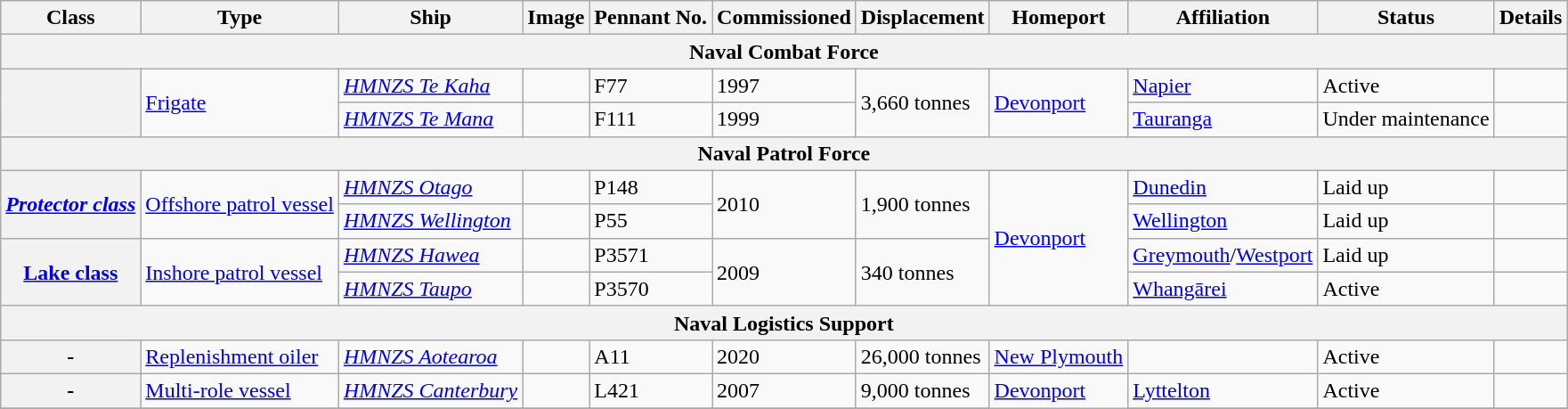<table class="wikitable">
<tr>
<th>Class</th>
<th>Type</th>
<th>Ship</th>
<th>Image</th>
<th>Pennant No.</th>
<th>Commissioned</th>
<th>Displacement</th>
<th>Homeport</th>
<th>Affiliation</th>
<th>Status</th>
<th>Details</th>
</tr>
<tr>
<th colspan="11">Naval Combat Force</th>
</tr>
<tr>
<th rowspan="2"><strong><em></em></strong></th>
<td rowspan="2"><a href='#'>Frigate</a></td>
<td><em><a href='#'>HMNZS Te Kaha</a></em></td>
<td></td>
<td>F77</td>
<td>1997</td>
<td rowspan="2">3,660 tonnes</td>
<td rowspan="2"><a href='#'>Devonport</a></td>
<td><a href='#'>Napier</a></td>
<td>Active</td>
<td></td>
</tr>
<tr>
<td><a href='#'><em>HMNZS Te Mana</em></a></td>
<td></td>
<td>F111</td>
<td>1999</td>
<td><a href='#'>Tauranga</a></td>
<td>Under maintenance</td>
<td></td>
</tr>
<tr>
<th colspan="11">Naval Patrol Force</th>
</tr>
<tr>
<th rowspan="2"><a href='#'><strong><em>Protector class</em></strong></a></th>
<td rowspan="2"><a href='#'>Offshore patrol vessel</a></td>
<td><em><a href='#'>HMNZS Otago</a></em></td>
<td></td>
<td>P148</td>
<td rowspan="2">2010</td>
<td rowspan="2">1,900 tonnes</td>
<td rowspan="4"><a href='#'>Devonport</a></td>
<td><a href='#'>Dunedin</a></td>
<td>Laid up</td>
<td></td>
</tr>
<tr>
<td><a href='#'><em>HMNZS Wellington</em></a></td>
<td></td>
<td>P55</td>
<td><a href='#'>Wellington</a></td>
<td>Laid up</td>
<td></td>
</tr>
<tr>
<th rowspan="2"><a href='#'>Lake class</a></th>
<td rowspan="2"><a href='#'>Inshore patrol vessel</a></td>
<td><a href='#'><em>HMNZS Hawea</em></a></td>
<td></td>
<td>P3571</td>
<td rowspan="2">2009</td>
<td rowspan="2">340 tonnes</td>
<td><a href='#'>Greymouth</a>/<a href='#'>Westport</a></td>
<td>Laid up</td>
<td></td>
</tr>
<tr>
<td><em><a href='#'>HMNZS Taupo</a></em></td>
<td></td>
<td>P3570</td>
<td><a href='#'>Whangārei</a></td>
<td>Active</td>
<td></td>
</tr>
<tr>
<th colspan="11">Naval Logistics Support</th>
</tr>
<tr>
<th>-</th>
<td><a href='#'>Replenishment oiler</a></td>
<td><em><a href='#'>HMNZS Aotearoa</a></em></td>
<td></td>
<td>A11</td>
<td>2020</td>
<td>26,000 tonnes</td>
<td><a href='#'>New Plymouth</a></td>
<td></td>
<td>Active</td>
<td></td>
</tr>
<tr>
<th>-</th>
<td><a href='#'>Multi-role vessel</a></td>
<td><em><a href='#'>HMNZS Canterbury</a></em></td>
<td></td>
<td>L421</td>
<td>2007</td>
<td>9,000 tonnes</td>
<td rowspan="3"><a href='#'>Devonport</a></td>
<td><a href='#'>Lyttelton</a></td>
<td>Active</td>
<td></td>
</tr>
<tr>
</tr>
</table>
